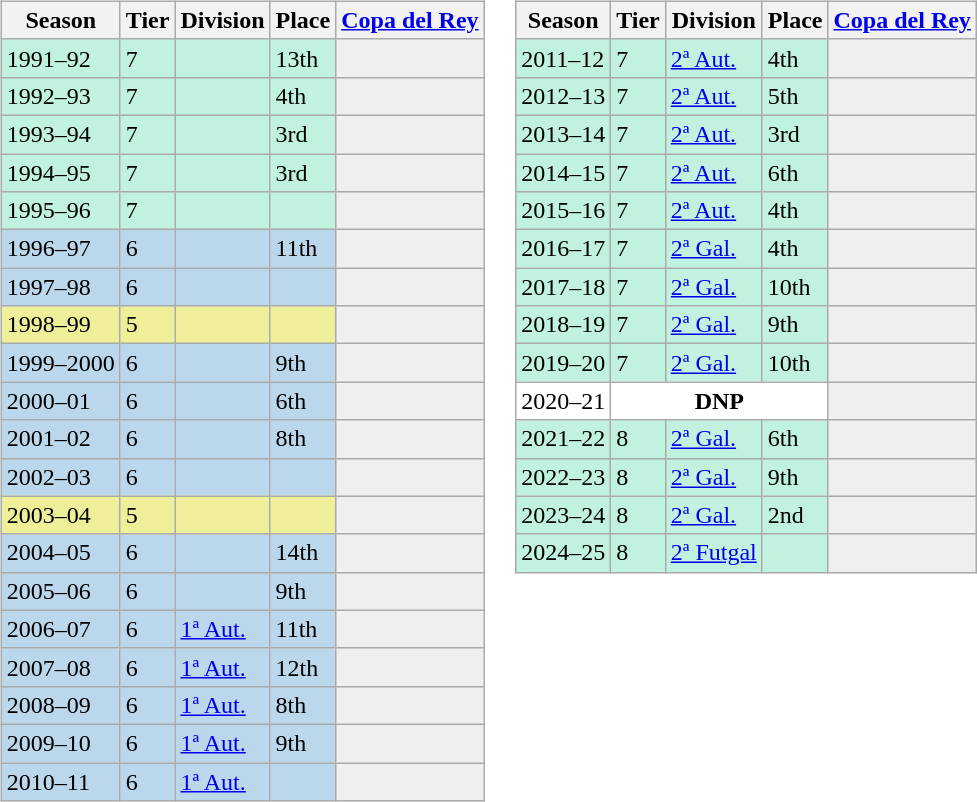<table>
<tr>
<td valign="top" width=0%><br><table class="wikitable">
<tr style="background:#f0f6fa;">
<th>Season</th>
<th>Tier</th>
<th>Division</th>
<th>Place</th>
<th><a href='#'>Copa del Rey</a></th>
</tr>
<tr>
<td style="background:#C0F2DF;">1991–92</td>
<td style="background:#C0F2DF;">7</td>
<td style="background:#C0F2DF;"></td>
<td style="background:#C0F2DF;">13th</td>
<th style="background:#efefef;"></th>
</tr>
<tr>
<td style="background:#C0F2DF;">1992–93</td>
<td style="background:#C0F2DF;">7</td>
<td style="background:#C0F2DF;"></td>
<td style="background:#C0F2DF;">4th</td>
<th style="background:#efefef;"></th>
</tr>
<tr>
<td style="background:#C0F2DF;">1993–94</td>
<td style="background:#C0F2DF;">7</td>
<td style="background:#C0F2DF;"></td>
<td style="background:#C0F2DF;">3rd</td>
<th style="background:#efefef;"></th>
</tr>
<tr>
<td style="background:#C0F2DF;">1994–95</td>
<td style="background:#C0F2DF;">7</td>
<td style="background:#C0F2DF;"></td>
<td style="background:#C0F2DF;">3rd</td>
<th style="background:#efefef;"></th>
</tr>
<tr>
<td style="background:#C0F2DF;">1995–96</td>
<td style="background:#C0F2DF;">7</td>
<td style="background:#C0F2DF;"></td>
<td style="background:#C0F2DF;"></td>
<th style="background:#efefef;"></th>
</tr>
<tr>
<td style="background:#BBD7EC;">1996–97</td>
<td style="background:#BBD7EC;">6</td>
<td style="background:#BBD7EC;"></td>
<td style="background:#BBD7EC;">11th</td>
<th style="background:#efefef;"></th>
</tr>
<tr>
<td style="background:#BBD7EC;">1997–98</td>
<td style="background:#BBD7EC;">6</td>
<td style="background:#BBD7EC;"></td>
<td style="background:#BBD7EC;"></td>
<th style="background:#efefef;"></th>
</tr>
<tr>
<td style="background:#EFEF99;">1998–99</td>
<td style="background:#EFEF99;">5</td>
<td style="background:#EFEF99;"></td>
<td style="background:#EFEF99;"></td>
<th style="background:#efefef;"></th>
</tr>
<tr>
<td style="background:#BBD7EC;">1999–2000</td>
<td style="background:#BBD7EC;">6</td>
<td style="background:#BBD7EC;"></td>
<td style="background:#BBD7EC;">9th</td>
<th style="background:#efefef;"></th>
</tr>
<tr>
<td style="background:#BBD7EC;">2000–01</td>
<td style="background:#BBD7EC;">6</td>
<td style="background:#BBD7EC;"></td>
<td style="background:#BBD7EC;">6th</td>
<th style="background:#efefef;"></th>
</tr>
<tr>
<td style="background:#BBD7EC;">2001–02</td>
<td style="background:#BBD7EC;">6</td>
<td style="background:#BBD7EC;"></td>
<td style="background:#BBD7EC;">8th</td>
<th style="background:#efefef;"></th>
</tr>
<tr>
<td style="background:#BBD7EC;">2002–03</td>
<td style="background:#BBD7EC;">6</td>
<td style="background:#BBD7EC;"></td>
<td style="background:#BBD7EC;"></td>
<th style="background:#efefef;"></th>
</tr>
<tr>
<td style="background:#EFEF99;">2003–04</td>
<td style="background:#EFEF99;">5</td>
<td style="background:#EFEF99;"></td>
<td style="background:#EFEF99;"></td>
<th style="background:#efefef;"></th>
</tr>
<tr>
<td style="background:#BBD7EC;">2004–05</td>
<td style="background:#BBD7EC;">6</td>
<td style="background:#BBD7EC;"></td>
<td style="background:#BBD7EC;">14th</td>
<th style="background:#efefef;"></th>
</tr>
<tr>
<td style="background:#BBD7EC;">2005–06</td>
<td style="background:#BBD7EC;">6</td>
<td style="background:#BBD7EC;"></td>
<td style="background:#BBD7EC;">9th</td>
<th style="background:#efefef;"></th>
</tr>
<tr>
<td style="background:#BBD7EC;">2006–07</td>
<td style="background:#BBD7EC;">6</td>
<td style="background:#BBD7EC;"><a href='#'>1ª Aut.</a></td>
<td style="background:#BBD7EC;">11th</td>
<th style="background:#efefef;"></th>
</tr>
<tr>
<td style="background:#BBD7EC;">2007–08</td>
<td style="background:#BBD7EC;">6</td>
<td style="background:#BBD7EC;"><a href='#'>1ª Aut.</a></td>
<td style="background:#BBD7EC;">12th</td>
<th style="background:#efefef;"></th>
</tr>
<tr>
<td style="background:#BBD7EC;">2008–09</td>
<td style="background:#BBD7EC;">6</td>
<td style="background:#BBD7EC;"><a href='#'>1ª Aut.</a></td>
<td style="background:#BBD7EC;">8th</td>
<th style="background:#efefef;"></th>
</tr>
<tr>
<td style="background:#BBD7EC;">2009–10</td>
<td style="background:#BBD7EC;">6</td>
<td style="background:#BBD7EC;"><a href='#'>1ª Aut.</a></td>
<td style="background:#BBD7EC;">9th</td>
<th style="background:#efefef;"></th>
</tr>
<tr>
<td style="background:#BBD7EC;">2010–11</td>
<td style="background:#BBD7EC;">6</td>
<td style="background:#BBD7EC;"><a href='#'>1ª Aut.</a></td>
<td style="background:#BBD7EC;"></td>
<th style="background:#efefef;"></th>
</tr>
</table>
</td>
<td valign="top" width=0%><br><table class="wikitable">
<tr style="background:#f0f6fa;">
<th>Season</th>
<th>Tier</th>
<th>Division</th>
<th>Place</th>
<th><a href='#'>Copa del Rey</a></th>
</tr>
<tr>
<td style="background:#C0F2DF;">2011–12</td>
<td style="background:#C0F2DF;">7</td>
<td style="background:#C0F2DF;"><a href='#'>2ª Aut.</a></td>
<td style="background:#C0F2DF;">4th</td>
<th style="background:#efefef;"></th>
</tr>
<tr>
<td style="background:#C0F2DF;">2012–13</td>
<td style="background:#C0F2DF;">7</td>
<td style="background:#C0F2DF;"><a href='#'>2ª Aut.</a></td>
<td style="background:#C0F2DF;">5th</td>
<th style="background:#efefef;"></th>
</tr>
<tr>
<td style="background:#C0F2DF;">2013–14</td>
<td style="background:#C0F2DF;">7</td>
<td style="background:#C0F2DF;"><a href='#'>2ª Aut.</a></td>
<td style="background:#C0F2DF;">3rd</td>
<th style="background:#efefef;"></th>
</tr>
<tr>
<td style="background:#C0F2DF;">2014–15</td>
<td style="background:#C0F2DF;">7</td>
<td style="background:#C0F2DF;"><a href='#'>2ª Aut.</a></td>
<td style="background:#C0F2DF;">6th</td>
<th style="background:#efefef;"></th>
</tr>
<tr>
<td style="background:#C0F2DF;">2015–16</td>
<td style="background:#C0F2DF;">7</td>
<td style="background:#C0F2DF;"><a href='#'>2ª Aut.</a></td>
<td style="background:#C0F2DF;">4th</td>
<th style="background:#efefef;"></th>
</tr>
<tr>
<td style="background:#C0F2DF;">2016–17</td>
<td style="background:#C0F2DF;">7</td>
<td style="background:#C0F2DF;"><a href='#'>2ª Gal.</a></td>
<td style="background:#C0F2DF;">4th</td>
<th style="background:#efefef;"></th>
</tr>
<tr>
<td style="background:#C0F2DF;">2017–18</td>
<td style="background:#C0F2DF;">7</td>
<td style="background:#C0F2DF;"><a href='#'>2ª Gal.</a></td>
<td style="background:#C0F2DF;">10th</td>
<th style="background:#efefef;"></th>
</tr>
<tr>
<td style="background:#C0F2DF;">2018–19</td>
<td style="background:#C0F2DF;">7</td>
<td style="background:#C0F2DF;"><a href='#'>2ª Gal.</a></td>
<td style="background:#C0F2DF;">9th</td>
<th style="background:#efefef;"></th>
</tr>
<tr>
<td style="background:#C0F2DF;">2019–20</td>
<td style="background:#C0F2DF;">7</td>
<td style="background:#C0F2DF;"><a href='#'>2ª Gal.</a></td>
<td style="background:#C0F2DF;">10th</td>
<th style="background:#efefef;"></th>
</tr>
<tr>
<td style="background:#FFFFFF;">2020–21</td>
<th style="background:#FFFFFF;" colspan="3">DNP</th>
<th style="background:#efefef;"></th>
</tr>
<tr>
<td style="background:#C0F2DF;">2021–22</td>
<td style="background:#C0F2DF;">8</td>
<td style="background:#C0F2DF;"><a href='#'>2ª Gal.</a></td>
<td style="background:#C0F2DF;">6th</td>
<th style="background:#efefef;"></th>
</tr>
<tr>
<td style="background:#C0F2DF;">2022–23</td>
<td style="background:#C0F2DF;">8</td>
<td style="background:#C0F2DF;"><a href='#'>2ª Gal.</a></td>
<td style="background:#C0F2DF;">9th</td>
<th style="background:#efefef;"></th>
</tr>
<tr>
<td style="background:#C0F2DF;">2023–24</td>
<td style="background:#C0F2DF;">8</td>
<td style="background:#C0F2DF;"><a href='#'>2ª Gal.</a></td>
<td style="background:#C0F2DF;">2nd</td>
<th style="background:#efefef;"></th>
</tr>
<tr>
<td style="background:#C0F2DF;">2024–25</td>
<td style="background:#C0F2DF;">8</td>
<td style="background:#C0F2DF;"><a href='#'>2ª Futgal</a></td>
<td style="background:#C0F2DF;"></td>
<th style="background:#efefef;"></th>
</tr>
</table>
</td>
</tr>
</table>
